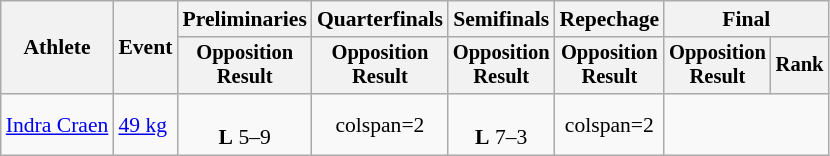<table class="wikitable" style="font-size:90%;">
<tr>
<th rowspan=2>Athlete</th>
<th rowspan=2>Event</th>
<th>Preliminaries</th>
<th>Quarterfinals</th>
<th>Semifinals</th>
<th>Repechage</th>
<th colspan=2>Final</th>
</tr>
<tr style="font-size:95%">
<th>Opposition<br>Result</th>
<th>Opposition<br>Result</th>
<th>Opposition<br>Result</th>
<th>Opposition<br>Result</th>
<th>Opposition<br>Result</th>
<th>Rank</th>
</tr>
<tr align=center>
<td align=left><a href='#'>Indra Craen</a></td>
<td align=left><a href='#'>49 kg</a></td>
<td><br><strong>L</strong> 5–9 </td>
<td>colspan=2 </td>
<td><br><strong>L</strong> 7–3 </td>
<td>colspan=2 </td>
</tr>
</table>
